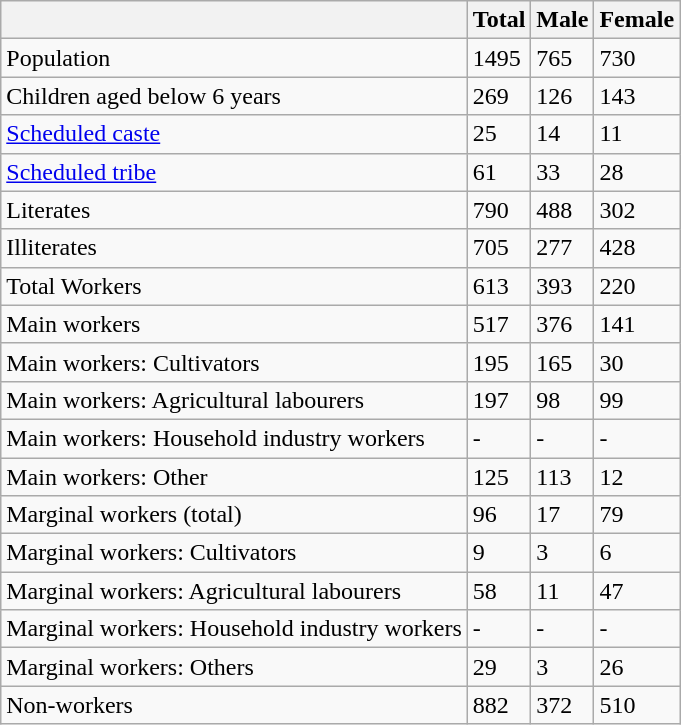<table class="wikitable sortable">
<tr>
<th></th>
<th>Total</th>
<th>Male</th>
<th>Female</th>
</tr>
<tr>
<td>Population</td>
<td>1495</td>
<td>765</td>
<td>730</td>
</tr>
<tr>
<td>Children aged below 6 years</td>
<td>269</td>
<td>126</td>
<td>143</td>
</tr>
<tr>
<td><a href='#'>Scheduled caste</a></td>
<td>25</td>
<td>14</td>
<td>11</td>
</tr>
<tr>
<td><a href='#'>Scheduled tribe</a></td>
<td>61</td>
<td>33</td>
<td>28</td>
</tr>
<tr>
<td>Literates</td>
<td>790</td>
<td>488</td>
<td>302</td>
</tr>
<tr>
<td>Illiterates</td>
<td>705</td>
<td>277</td>
<td>428</td>
</tr>
<tr>
<td>Total Workers</td>
<td>613</td>
<td>393</td>
<td>220</td>
</tr>
<tr>
<td>Main workers</td>
<td>517</td>
<td>376</td>
<td>141</td>
</tr>
<tr>
<td>Main workers: Cultivators</td>
<td>195</td>
<td>165</td>
<td>30</td>
</tr>
<tr>
<td>Main workers: Agricultural labourers</td>
<td>197</td>
<td>98</td>
<td>99</td>
</tr>
<tr>
<td>Main workers: Household industry workers</td>
<td>-</td>
<td>-</td>
<td>-</td>
</tr>
<tr>
<td>Main workers: Other</td>
<td>125</td>
<td>113</td>
<td>12</td>
</tr>
<tr>
<td>Marginal workers (total)</td>
<td>96</td>
<td>17</td>
<td>79</td>
</tr>
<tr>
<td>Marginal workers: Cultivators</td>
<td>9</td>
<td>3</td>
<td>6</td>
</tr>
<tr>
<td>Marginal workers: Agricultural labourers</td>
<td>58</td>
<td>11</td>
<td>47</td>
</tr>
<tr>
<td>Marginal workers: Household industry workers</td>
<td>-</td>
<td>-</td>
<td>-</td>
</tr>
<tr>
<td>Marginal workers: Others</td>
<td>29</td>
<td>3</td>
<td>26</td>
</tr>
<tr>
<td>Non-workers</td>
<td>882</td>
<td>372</td>
<td>510</td>
</tr>
</table>
